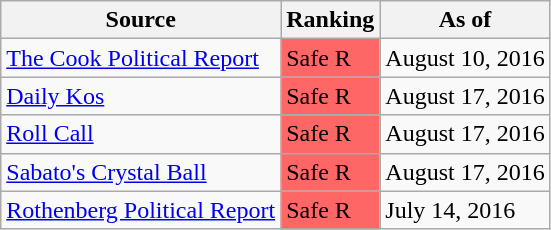<table class="wikitable">
<tr>
<th>Source</th>
<th>Ranking</th>
<th>As of</th>
</tr>
<tr>
<td><a href='#'>The Cook Political Report</a></td>
<td style="background:#f66">Safe R</td>
<td>August 10, 2016</td>
</tr>
<tr>
<td><a href='#'>Daily Kos</a></td>
<td style="background:#f66">Safe R</td>
<td>August 17, 2016</td>
</tr>
<tr>
<td><a href='#'>Roll Call</a></td>
<td style="background:#f66">Safe R</td>
<td>August 17, 2016</td>
</tr>
<tr>
<td><a href='#'>Sabato's Crystal Ball</a></td>
<td style="background:#f66">Safe R</td>
<td>August 17, 2016</td>
</tr>
<tr>
<td><a href='#'>Rothenberg Political Report</a></td>
<td style="background:#f66">Safe R</td>
<td>July 14, 2016</td>
</tr>
</table>
